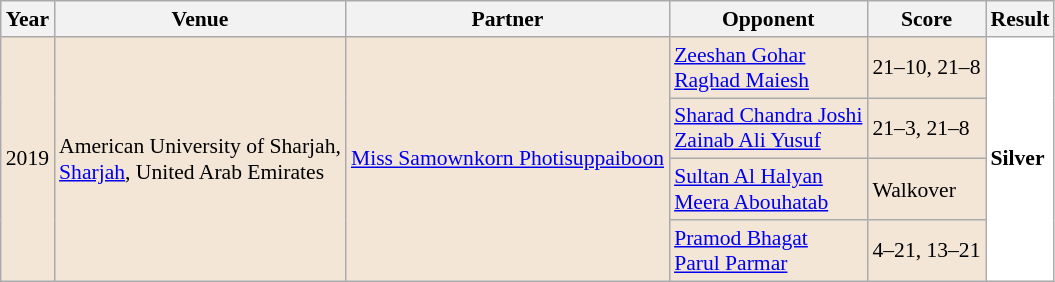<table class="sortable wikitable" style="font-size: 90%;">
<tr>
<th>Year</th>
<th>Venue</th>
<th>Partner</th>
<th>Opponent</th>
<th>Score</th>
<th>Result</th>
</tr>
<tr style="background:#F3E6D7">
<td rowspan="4" align="center">2019</td>
<td rowspan="4" align="left">American University of Sharjah,<br><a href='#'>Sharjah</a>, United Arab Emirates</td>
<td rowspan="4" align="left"> <a href='#'>Miss Samownkorn Photisuppaiboon</a></td>
<td align="left"> <a href='#'>Zeeshan Gohar</a> <br>  <a href='#'>Raghad Maiesh</a></td>
<td align="left">21–10, 21–8</td>
<td rowspan="4" style="text-align:left; background:white"> <strong>Silver</strong></td>
</tr>
<tr style="background:#F3E6D7">
<td align="left"> <a href='#'>Sharad Chandra Joshi</a> <br>  <a href='#'>Zainab Ali Yusuf</a></td>
<td align="left">21–3, 21–8</td>
</tr>
<tr style="background:#F3E6D7">
<td align="left"> <a href='#'>Sultan Al Halyan</a><br>  <a href='#'>Meera Abouhatab</a></td>
<td align="left">Walkover</td>
</tr>
<tr style="background:#F3E6D7">
<td align="left"> <a href='#'>Pramod Bhagat</a> <br>  <a href='#'>Parul Parmar</a></td>
<td align="left">4–21, 13–21</td>
</tr>
</table>
